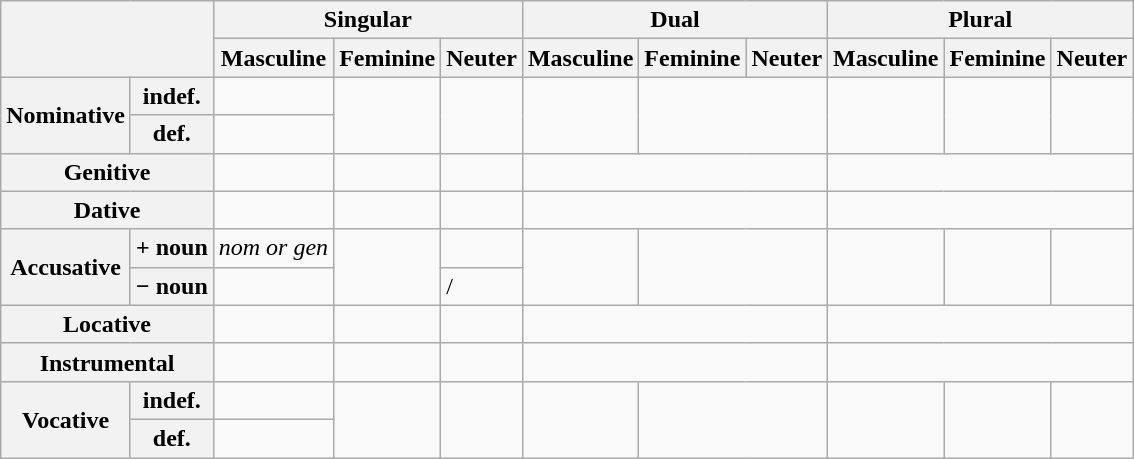<table class="wikitable">
<tr>
<th colspan="2" rowspan="2"></th>
<th colspan="3">Singular</th>
<th colspan="3">Dual</th>
<th colspan="3">Plural</th>
</tr>
<tr>
<th>Masculine</th>
<th>Feminine</th>
<th>Neuter</th>
<th>Masculine</th>
<th>Feminine</th>
<th>Neuter</th>
<th>Masculine</th>
<th>Feminine</th>
<th>Neuter</th>
</tr>
<tr>
<th rowspan="2">Nominative</th>
<th>indef.</th>
<td></td>
<td rowspan="2"></td>
<td rowspan="2"></td>
<td rowspan="2"></td>
<td colspan="2" rowspan="2"></td>
<td rowspan="2"></td>
<td rowspan="2"></td>
<td rowspan="2"></td>
</tr>
<tr>
<th>def.</th>
<td></td>
</tr>
<tr>
<th colspan="2">Genitive</th>
<td></td>
<td></td>
<td></td>
<td colspan="3"></td>
<td colspan="3"></td>
</tr>
<tr>
<th colspan="2">Dative</th>
<td></td>
<td></td>
<td></td>
<td colspan="3"></td>
<td colspan="3"></td>
</tr>
<tr>
<th rowspan="2">Accusative</th>
<th>+ noun</th>
<td><em>nom or gen</em></td>
<td rowspan="2"></td>
<td></td>
<td rowspan="2"></td>
<td colspan="2" rowspan="2"></td>
<td rowspan="2"></td>
<td rowspan="2"></td>
<td rowspan="2"></td>
</tr>
<tr>
<th>− noun</th>
<td></td>
<td> /<br></td>
</tr>
<tr>
<th colspan="2">Locative</th>
<td></td>
<td></td>
<td></td>
<td colspan="3"></td>
<td colspan="3"></td>
</tr>
<tr>
<th colspan="2">Instrumental</th>
<td></td>
<td></td>
<td></td>
<td colspan="3"></td>
<td colspan="3"></td>
</tr>
<tr>
<th rowspan="2">Vocative</th>
<th>indef.</th>
<td></td>
<td rowspan="2"></td>
<td rowspan="2"></td>
<td rowspan="2"></td>
<td colspan="2" rowspan="2"></td>
<td rowspan="2"></td>
<td rowspan="2"></td>
<td rowspan="2"></td>
</tr>
<tr>
<th>def.</th>
<td></td>
</tr>
</table>
